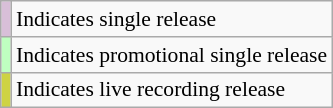<table class="wikitable" style="font-size:90%;">
<tr>
<th scope="row" style="background:thistle;"></th>
<td>Indicates single release</td>
</tr>
<tr>
<th scope="row" style="background-color:#BFFFC0"></th>
<td>Indicates promotional single release</td>
</tr>
<tr>
<th scope="row" style="background-color:#ced343"></th>
<td>Indicates live recording release</td>
</tr>
</table>
